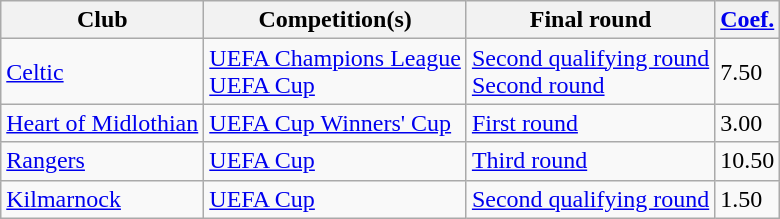<table class="wikitable">
<tr>
<th>Club</th>
<th>Competition(s)</th>
<th>Final round</th>
<th><a href='#'>Coef.</a></th>
</tr>
<tr>
<td><a href='#'>Celtic</a></td>
<td><a href='#'>UEFA Champions League</a><br> <a href='#'>UEFA Cup</a></td>
<td><a href='#'>Second qualifying round</a><br> <a href='#'>Second round</a></td>
<td>7.50</td>
</tr>
<tr>
<td><a href='#'>Heart of Midlothian</a></td>
<td><a href='#'>UEFA Cup Winners' Cup</a></td>
<td><a href='#'>First round</a></td>
<td>3.00</td>
</tr>
<tr>
<td><a href='#'>Rangers</a></td>
<td><a href='#'>UEFA Cup</a></td>
<td><a href='#'>Third round</a></td>
<td>10.50</td>
</tr>
<tr>
<td><a href='#'>Kilmarnock</a></td>
<td><a href='#'>UEFA Cup</a></td>
<td><a href='#'>Second qualifying round</a></td>
<td>1.50</td>
</tr>
</table>
